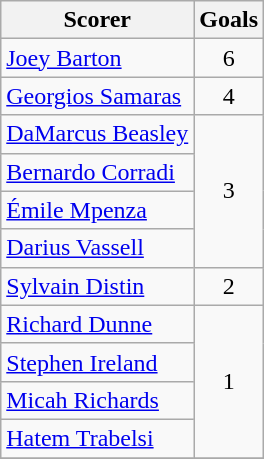<table class="wikitable">
<tr>
<th>Scorer</th>
<th>Goals</th>
</tr>
<tr>
<td> <a href='#'>Joey Barton</a></td>
<td align=center>6</td>
</tr>
<tr>
<td> <a href='#'>Georgios Samaras</a></td>
<td align=center>4</td>
</tr>
<tr>
<td> <a href='#'>DaMarcus Beasley</a></td>
<td rowspan="4" align=center>3</td>
</tr>
<tr>
<td> <a href='#'>Bernardo Corradi</a></td>
</tr>
<tr>
<td> <a href='#'>Émile Mpenza</a></td>
</tr>
<tr>
<td> <a href='#'>Darius Vassell</a></td>
</tr>
<tr>
<td> <a href='#'>Sylvain Distin</a></td>
<td align=center>2</td>
</tr>
<tr>
<td> <a href='#'>Richard Dunne</a></td>
<td rowspan="4" align=center>1</td>
</tr>
<tr>
<td> <a href='#'>Stephen Ireland</a></td>
</tr>
<tr>
<td> <a href='#'>Micah Richards</a></td>
</tr>
<tr>
<td> <a href='#'>Hatem Trabelsi</a></td>
</tr>
<tr>
</tr>
</table>
